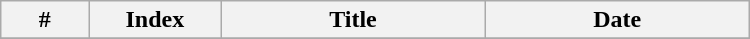<table class="wikitable plainrowheaders" style="width:500px;">
<tr>
<th style="width:10%;">#</th>
<th style="width:15%;">Index</th>
<th style="width:30%;">Title</th>
<th style="width:30%;">Date</th>
</tr>
<tr>
</tr>
</table>
